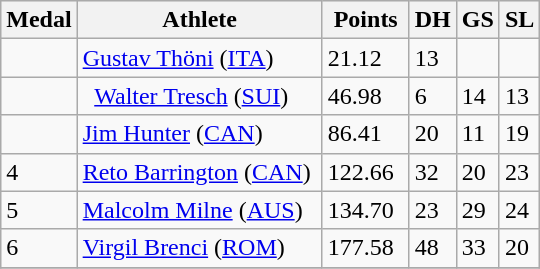<table class=wikitable style="font-size:100%;" style="text-align:center">
<tr bgcolor="#efefef">
<th>Medal</th>
<th>Athlete</th>
<th> Points </th>
<th>DH</th>
<th>GS</th>
<th>SL</th>
</tr>
<tr>
<td></td>
<td align=left> <a href='#'>Gustav Thöni</a> (<a href='#'>ITA</a>)</td>
<td>21.12</td>
<td>13</td>
<td></td>
<td></td>
</tr>
<tr>
<td></td>
<td align=left>  <a href='#'>Walter Tresch</a> (<a href='#'>SUI</a>)</td>
<td>46.98</td>
<td>6</td>
<td>14</td>
<td>13</td>
</tr>
<tr>
<td></td>
<td align=left> <a href='#'>Jim Hunter</a> (<a href='#'>CAN</a>)</td>
<td>86.41</td>
<td>20</td>
<td>11</td>
<td>19</td>
</tr>
<tr>
<td>4</td>
<td align=left> <a href='#'>Reto Barrington</a> (<a href='#'>CAN</a>) </td>
<td>122.66</td>
<td>32</td>
<td>20</td>
<td>23</td>
</tr>
<tr>
<td>5</td>
<td align=left> <a href='#'>Malcolm Milne</a> (<a href='#'>AUS</a>)</td>
<td>134.70</td>
<td>23</td>
<td>29</td>
<td>24</td>
</tr>
<tr>
<td>6</td>
<td align=left> <a href='#'>Virgil Brenci</a> (<a href='#'>ROM</a>)</td>
<td>177.58</td>
<td>48</td>
<td>33</td>
<td>20</td>
</tr>
<tr>
</tr>
</table>
